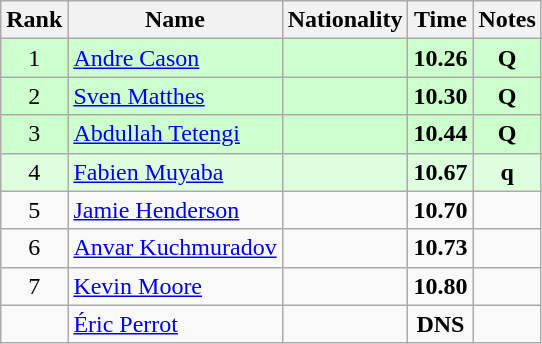<table class="wikitable sortable" style="text-align:center">
<tr>
<th>Rank</th>
<th>Name</th>
<th>Nationality</th>
<th>Time</th>
<th>Notes</th>
</tr>
<tr bgcolor=ccffcc>
<td>1</td>
<td align=left><a href='#'>Andre Cason</a></td>
<td align=left></td>
<td><strong>10.26</strong></td>
<td><strong>Q</strong></td>
</tr>
<tr bgcolor=ccffcc>
<td>2</td>
<td align=left><a href='#'>Sven Matthes</a></td>
<td align=left></td>
<td><strong>10.30</strong></td>
<td><strong>Q</strong></td>
</tr>
<tr bgcolor=ccffcc>
<td>3</td>
<td align=left><a href='#'>Abdullah Tetengi</a></td>
<td align=left></td>
<td><strong>10.44</strong></td>
<td><strong>Q</strong></td>
</tr>
<tr bgcolor=ddffdd>
<td>4</td>
<td align=left><a href='#'>Fabien Muyaba</a></td>
<td align=left></td>
<td><strong>10.67</strong></td>
<td><strong>q</strong></td>
</tr>
<tr>
<td>5</td>
<td align=left><a href='#'>Jamie Henderson</a></td>
<td align=left></td>
<td><strong>10.70</strong></td>
<td></td>
</tr>
<tr>
<td>6</td>
<td align=left><a href='#'>Anvar Kuchmuradov</a></td>
<td align=left></td>
<td><strong>10.73</strong></td>
<td></td>
</tr>
<tr>
<td>7</td>
<td align=left><a href='#'>Kevin Moore</a></td>
<td align=left></td>
<td><strong>10.80</strong></td>
<td></td>
</tr>
<tr>
<td></td>
<td align=left><a href='#'>Éric Perrot</a></td>
<td align=left></td>
<td><strong>DNS</strong></td>
<td></td>
</tr>
</table>
